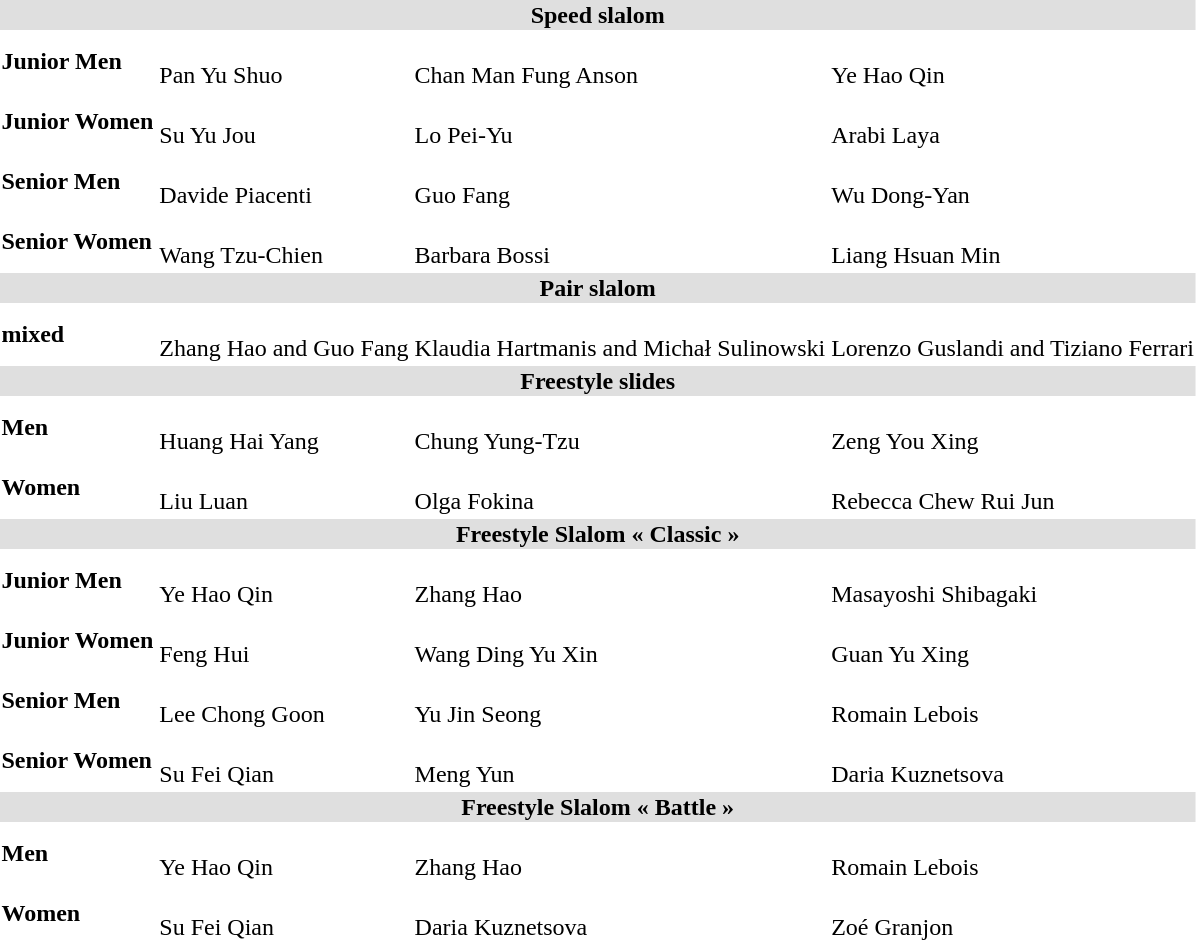<table>
<tr bgcolor="DFDFDF">
<td colspan="4" align="center"><strong>Speed slalom</strong></td>
</tr>
<tr>
<th scope=row style="text-align:left">Junior Men</th>
<td><br>Pan Yu Shuo</td>
<td><br>Chan Man Fung Anson</td>
<td><br>Ye Hao Qin</td>
</tr>
<tr>
<th scope=row style="text-align:left">Junior Women</th>
<td><br>Su Yu Jou</td>
<td><br>Lo Pei-Yu</td>
<td><br>Arabi Laya</td>
</tr>
<tr>
<th scope=row style="text-align:left">Senior Men</th>
<td><br>Davide Piacenti</td>
<td><br>Guo Fang</td>
<td><br>Wu Dong-Yan</td>
</tr>
<tr>
<th scope=row style="text-align:left">Senior Women</th>
<td><br>Wang Tzu-Chien</td>
<td><br>Barbara Bossi</td>
<td><br>Liang Hsuan Min</td>
</tr>
<tr bgcolor="DFDFDF">
<td colspan="4" align="center"><strong>Pair slalom</strong></td>
</tr>
<tr>
<th scope=row style="text-align:left">mixed</th>
<td><br>Zhang Hao and Guo Fang</td>
<td><br>Klaudia Hartmanis and Michał Sulinowski</td>
<td><br>Lorenzo Guslandi and Tiziano Ferrari</td>
</tr>
<tr bgcolor="DFDFDF">
<td colspan="4" align="center"><strong>Freestyle slides</strong></td>
</tr>
<tr>
<th scope=row style="text-align:left">Men</th>
<td><br>Huang Hai Yang</td>
<td><br>Chung Yung-Tzu</td>
<td><br>Zeng You Xing</td>
</tr>
<tr>
<th scope=row style="text-align:left">Women</th>
<td><br>Liu Luan</td>
<td><br>Olga Fokina</td>
<td><br>Rebecca Chew Rui Jun</td>
</tr>
<tr bgcolor="DFDFDF">
<td colspan="4" align="center"><strong>Freestyle Slalom « Classic »</strong></td>
</tr>
<tr>
<th scope=row style="text-align:left">Junior Men</th>
<td><br>Ye Hao Qin</td>
<td><br>Zhang Hao</td>
<td><br>Masayoshi Shibagaki</td>
</tr>
<tr>
<th scope=row style="text-align:left">Junior Women</th>
<td><br>Feng Hui</td>
<td><br>Wang Ding Yu Xin</td>
<td><br>Guan Yu Xing</td>
</tr>
<tr>
<th scope=row style="text-align:left">Senior Men</th>
<td><br>Lee Chong Goon</td>
<td><br>Yu Jin Seong</td>
<td><br>Romain Lebois</td>
</tr>
<tr>
<th scope=row style="text-align:left">Senior Women</th>
<td><br>Su Fei Qian</td>
<td><br>Meng Yun</td>
<td><br>Daria Kuznetsova</td>
</tr>
<tr bgcolor="DFDFDF">
<td colspan="4" align="center"><strong>Freestyle Slalom « Battle »</strong></td>
</tr>
<tr>
<th scope=row style="text-align:left">Men</th>
<td><br>Ye Hao Qin</td>
<td><br>Zhang Hao</td>
<td><br>Romain Lebois</td>
</tr>
<tr>
<th scope=row style="text-align:left">Women</th>
<td><br>Su Fei Qian</td>
<td><br>Daria Kuznetsova</td>
<td><br>Zoé Granjon</td>
</tr>
</table>
